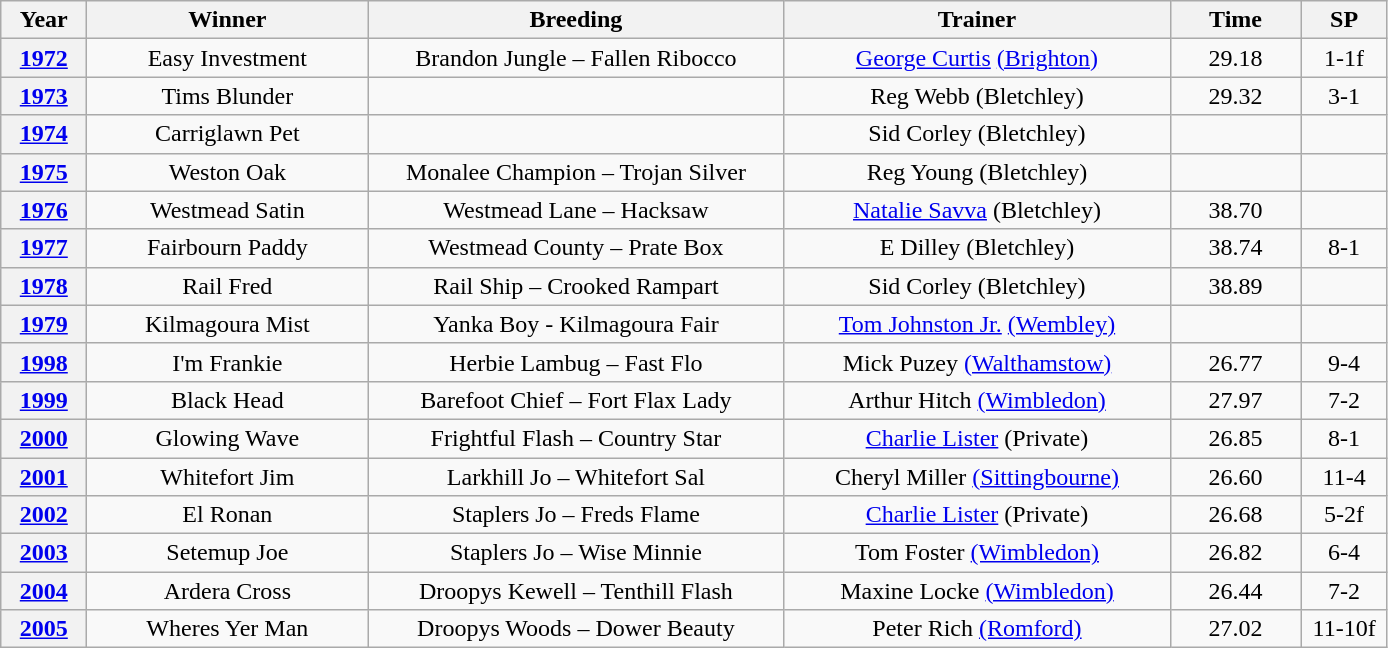<table class="wikitable" style="text-align:center">
<tr>
<th width=50>Year</th>
<th width=180>Winner</th>
<th width=270>Breeding</th>
<th width=250>Trainer</th>
<th width=80>Time</th>
<th width=50>SP</th>
</tr>
<tr>
<th><a href='#'>1972</a></th>
<td>Easy Investment</td>
<td>Brandon Jungle – Fallen Ribocco</td>
<td><a href='#'>George Curtis</a> <a href='#'>(Brighton)</a></td>
<td>29.18</td>
<td>1-1f</td>
</tr>
<tr>
<th><a href='#'>1973</a></th>
<td>Tims Blunder</td>
<td></td>
<td>Reg Webb (Bletchley)</td>
<td>29.32</td>
<td>3-1</td>
</tr>
<tr>
<th><a href='#'>1974</a></th>
<td>Carriglawn Pet</td>
<td></td>
<td>Sid Corley (Bletchley)</td>
<td></td>
<td></td>
</tr>
<tr>
<th><a href='#'>1975</a></th>
<td>Weston Oak</td>
<td>Monalee Champion – Trojan Silver</td>
<td>Reg Young (Bletchley)</td>
<td></td>
<td></td>
</tr>
<tr>
<th><a href='#'>1976</a></th>
<td>Westmead Satin</td>
<td>Westmead Lane – Hacksaw</td>
<td><a href='#'>Natalie Savva</a> (Bletchley)</td>
<td>38.70</td>
<td></td>
</tr>
<tr>
<th><a href='#'>1977</a></th>
<td>Fairbourn Paddy</td>
<td>Westmead County – Prate Box</td>
<td>E Dilley (Bletchley)</td>
<td>38.74</td>
<td>8-1</td>
</tr>
<tr>
<th><a href='#'>1978</a></th>
<td>Rail Fred</td>
<td>Rail Ship – Crooked Rampart</td>
<td>Sid Corley (Bletchley)</td>
<td>38.89</td>
<td></td>
</tr>
<tr>
<th><a href='#'>1979</a></th>
<td>Kilmagoura Mist</td>
<td>Yanka Boy - Kilmagoura Fair</td>
<td><a href='#'>Tom Johnston Jr.</a> <a href='#'>(Wembley)</a></td>
<td></td>
<td></td>
</tr>
<tr>
<th><a href='#'>1998</a></th>
<td>I'm Frankie</td>
<td>Herbie Lambug – Fast Flo</td>
<td>Mick Puzey <a href='#'>(Walthamstow)</a></td>
<td>26.77</td>
<td>9-4</td>
</tr>
<tr>
<th><a href='#'>1999</a></th>
<td>Black Head</td>
<td>Barefoot Chief – Fort Flax Lady</td>
<td>Arthur Hitch <a href='#'>(Wimbledon)</a></td>
<td>27.97</td>
<td>7-2</td>
</tr>
<tr>
<th><a href='#'>2000</a></th>
<td>Glowing Wave</td>
<td>Frightful Flash – Country Star</td>
<td><a href='#'>Charlie Lister</a> (Private)</td>
<td>26.85</td>
<td>8-1</td>
</tr>
<tr>
<th><a href='#'>2001</a></th>
<td>Whitefort Jim</td>
<td>Larkhill Jo – Whitefort Sal</td>
<td>Cheryl Miller <a href='#'>(Sittingbourne)</a></td>
<td>26.60</td>
<td>11-4</td>
</tr>
<tr>
<th><a href='#'>2002</a></th>
<td>El Ronan</td>
<td>Staplers Jo – Freds Flame</td>
<td><a href='#'>Charlie Lister</a> (Private)</td>
<td>26.68</td>
<td>5-2f</td>
</tr>
<tr>
<th><a href='#'>2003</a></th>
<td>Setemup Joe</td>
<td>Staplers Jo – Wise Minnie</td>
<td>Tom Foster <a href='#'>(Wimbledon)</a></td>
<td>26.82</td>
<td>6-4</td>
</tr>
<tr>
<th><a href='#'>2004</a></th>
<td>Ardera Cross</td>
<td>Droopys Kewell – Tenthill Flash</td>
<td>Maxine Locke <a href='#'>(Wimbledon)</a></td>
<td>26.44</td>
<td>7-2</td>
</tr>
<tr>
<th><a href='#'>2005</a></th>
<td>Wheres Yer Man</td>
<td>Droopys Woods – Dower Beauty</td>
<td>Peter Rich <a href='#'>(Romford)</a></td>
<td>27.02</td>
<td>11-10f</td>
</tr>
</table>
